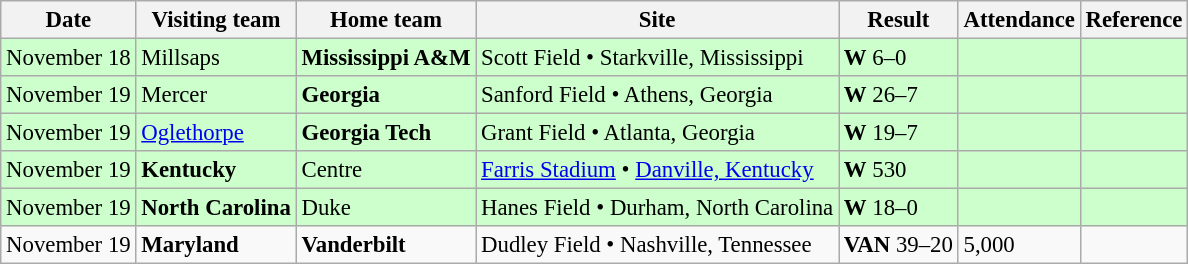<table class="wikitable" style="font-size:95%;">
<tr>
<th>Date</th>
<th>Visiting team</th>
<th>Home team</th>
<th>Site</th>
<th>Result</th>
<th>Attendance</th>
<th class="unsortable">Reference</th>
</tr>
<tr bgcolor=ccffcc>
<td>November 18</td>
<td>Millsaps</td>
<td><strong>Mississippi A&M</strong></td>
<td>Scott Field • Starkville, Mississippi</td>
<td><strong>W</strong> 6–0</td>
<td></td>
<td></td>
</tr>
<tr bgcolor=ccffcc>
<td>November 19</td>
<td>Mercer</td>
<td><strong>Georgia</strong></td>
<td>Sanford Field • Athens, Georgia</td>
<td><strong>W</strong> 26–7</td>
<td></td>
<td></td>
</tr>
<tr bgcolor=ccffcc>
<td>November 19</td>
<td><a href='#'>Oglethorpe</a></td>
<td><strong>Georgia Tech</strong></td>
<td>Grant Field • Atlanta, Georgia</td>
<td><strong>W</strong> 19–7</td>
<td></td>
<td></td>
</tr>
<tr bgcolor=ccffcc>
<td>November 19</td>
<td><strong>Kentucky</strong></td>
<td>Centre</td>
<td><a href='#'>Farris Stadium</a> • <a href='#'>Danville, Kentucky</a></td>
<td><strong>W</strong> 530</td>
<td></td>
<td></td>
</tr>
<tr bgcolor=ccffcc>
<td>November 19</td>
<td><strong>North Carolina</strong></td>
<td>Duke</td>
<td>Hanes Field • Durham, North Carolina</td>
<td><strong>W</strong> 18–0</td>
<td></td>
<td></td>
</tr>
<tr bgcolor=>
<td>November 19</td>
<td><strong>Maryland</strong></td>
<td><strong>Vanderbilt</strong></td>
<td>Dudley Field • Nashville, Tennessee</td>
<td><strong>VAN</strong> 39–20</td>
<td>5,000</td>
<td></td>
</tr>
</table>
